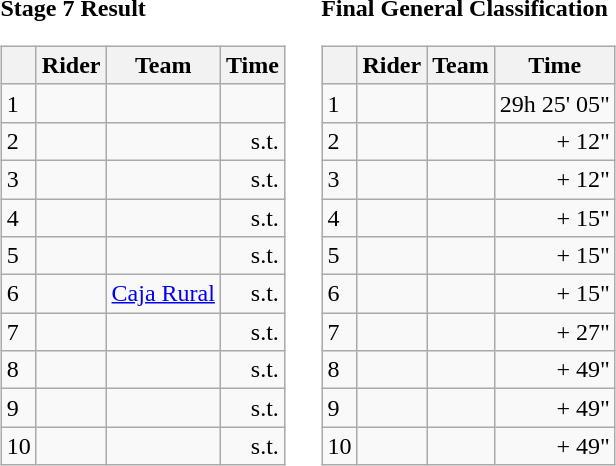<table>
<tr>
<td><strong>Stage 7 Result</strong><br><table class="wikitable">
<tr>
<th></th>
<th>Rider</th>
<th>Team</th>
<th>Time</th>
</tr>
<tr>
<td>1</td>
<td></td>
<td></td>
<td align="right"></td>
</tr>
<tr>
<td>2</td>
<td></td>
<td></td>
<td align="right">s.t.</td>
</tr>
<tr>
<td>3</td>
<td></td>
<td></td>
<td align="right">s.t.</td>
</tr>
<tr>
<td>4</td>
<td></td>
<td></td>
<td align="right">s.t.</td>
</tr>
<tr>
<td>5</td>
<td></td>
<td></td>
<td align="right">s.t.</td>
</tr>
<tr>
<td>6</td>
<td></td>
<td><a href='#'>Caja Rural</a></td>
<td align="right">s.t.</td>
</tr>
<tr>
<td>7</td>
<td></td>
<td></td>
<td align="right">s.t.</td>
</tr>
<tr>
<td>8</td>
<td></td>
<td></td>
<td align="right">s.t.</td>
</tr>
<tr>
<td>9</td>
<td></td>
<td></td>
<td align="right">s.t.</td>
</tr>
<tr>
<td>10</td>
<td></td>
<td></td>
<td align="right">s.t.</td>
</tr>
</table>
</td>
<td></td>
<td><strong>Final General Classification</strong><br><table class="wikitable">
<tr>
<th></th>
<th>Rider</th>
<th>Team</th>
<th>Time</th>
</tr>
<tr>
<td>1</td>
<td></td>
<td></td>
<td align="right">29h 25' 05"</td>
</tr>
<tr>
<td>2</td>
<td></td>
<td></td>
<td align="right">+ 12"</td>
</tr>
<tr>
<td>3</td>
<td></td>
<td></td>
<td align="right">+ 12"</td>
</tr>
<tr>
<td>4</td>
<td></td>
<td></td>
<td align="right">+ 15"</td>
</tr>
<tr>
<td>5</td>
<td></td>
<td></td>
<td align="right">+ 15"</td>
</tr>
<tr>
<td>6</td>
<td></td>
<td></td>
<td align="right">+ 15"</td>
</tr>
<tr>
<td>7</td>
<td></td>
<td></td>
<td align="right">+ 27"</td>
</tr>
<tr>
<td>8</td>
<td></td>
<td></td>
<td align="right">+ 49"</td>
</tr>
<tr>
<td>9</td>
<td></td>
<td></td>
<td align="right">+ 49"</td>
</tr>
<tr>
<td>10</td>
<td></td>
<td></td>
<td align="right">+ 49"</td>
</tr>
</table>
</td>
</tr>
</table>
